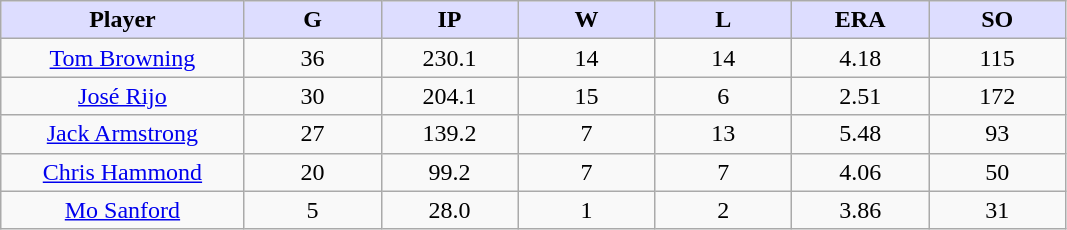<table class="wikitable sortable">
<tr>
<th style="background:#ddf; width:16%;">Player</th>
<th style="background:#ddf; width:9%;">G</th>
<th style="background:#ddf; width:9%;">IP</th>
<th style="background:#ddf; width:9%;">W</th>
<th style="background:#ddf; width:9%;">L</th>
<th style="background:#ddf; width:9%;">ERA</th>
<th style="background:#ddf; width:9%;">SO</th>
</tr>
<tr align=center>
<td><a href='#'>Tom Browning</a></td>
<td>36</td>
<td>230.1</td>
<td>14</td>
<td>14</td>
<td>4.18</td>
<td>115</td>
</tr>
<tr align=center>
<td><a href='#'>José Rijo</a></td>
<td>30</td>
<td>204.1</td>
<td>15</td>
<td>6</td>
<td>2.51</td>
<td>172</td>
</tr>
<tr align=center>
<td><a href='#'>Jack Armstrong</a></td>
<td>27</td>
<td>139.2</td>
<td>7</td>
<td>13</td>
<td>5.48</td>
<td>93</td>
</tr>
<tr align=center>
<td><a href='#'>Chris Hammond</a></td>
<td>20</td>
<td>99.2</td>
<td>7</td>
<td>7</td>
<td>4.06</td>
<td>50</td>
</tr>
<tr align=center>
<td><a href='#'>Mo Sanford</a></td>
<td>5</td>
<td>28.0</td>
<td>1</td>
<td>2</td>
<td>3.86</td>
<td>31</td>
</tr>
</table>
